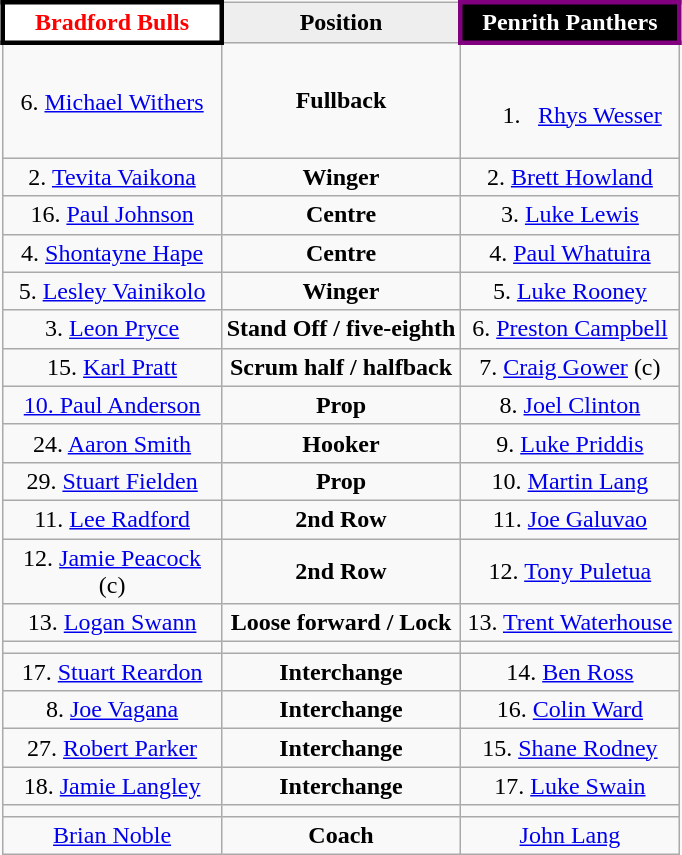<table class="wikitable" style="margin: 1em auto 1em auto">
<tr>
<th align="centre" width="136" style="border: 3px solid black; background: white; color: red">Bradford Bulls</th>
<th align="center" style="background: #eeeeee; color: black">Position</th>
<th align="centre" width="136" style="border: 3px solid purple; background: black; color: white">Penrith Panthers</th>
</tr>
<tr>
<td align="center" colspan="1">6. <a href='#'>Michael Withers</a></td>
<td align="center" colspan="1"><strong>Fullback</strong></td>
<td align="center" colspan="1"><br><ol><li><a href='#'>Rhys Wesser</a></li></ol></td>
</tr>
<tr>
<td align="center" colspan="1">2. <a href='#'>Tevita Vaikona</a></td>
<td align="center" colspan="1"><strong>Winger</strong></td>
<td align="center" colspan="1">2. <a href='#'>Brett Howland</a></td>
</tr>
<tr>
<td align="center" colspan="1">16. <a href='#'>Paul Johnson</a></td>
<td align="center" colspan="1"><strong>Centre</strong></td>
<td align="center" colspan="1">3. <a href='#'>Luke Lewis</a></td>
</tr>
<tr>
<td align="center" colspan="1">4. <a href='#'>Shontayne Hape</a></td>
<td align="center" colspan="1"><strong>Centre</strong></td>
<td align="center" colspan="1">4. <a href='#'>Paul Whatuira</a></td>
</tr>
<tr>
<td align="center" colspan="1">5. <a href='#'>Lesley Vainikolo</a></td>
<td align="center" colspan="1"><strong>Winger</strong></td>
<td align="center" colspan="1">5. <a href='#'>Luke Rooney</a></td>
</tr>
<tr>
<td align="center" colspan="1">3. <a href='#'>Leon Pryce</a></td>
<td align="center" colspan="1"><strong>Stand Off / five-eighth</strong></td>
<td align="center" colspan="1">6. <a href='#'>Preston Campbell</a></td>
</tr>
<tr>
<td align="center" colspan="1">15. <a href='#'>Karl Pratt</a></td>
<td align="center" colspan="1"><strong>Scrum half / halfback</strong></td>
<td align="center" colspan="1">7. <a href='#'>Craig Gower</a> (c)</td>
</tr>
<tr>
<td align="center" colspan="1"><a href='#'>10. Paul Anderson</a></td>
<td align="center" colspan="1"><strong>Prop</strong></td>
<td align="center" colspan="1">8. <a href='#'>Joel Clinton</a></td>
</tr>
<tr>
<td align="center" colspan="1">24. <a href='#'>Aaron Smith</a></td>
<td align="center" colspan="1"><strong>Hooker</strong></td>
<td align="center" colspan="1">9. <a href='#'>Luke Priddis</a></td>
</tr>
<tr>
<td align="center" colspan="1">29. <a href='#'>Stuart Fielden</a></td>
<td align="center" colspan="1"><strong>Prop</strong></td>
<td align="center" colspan="1">10. <a href='#'>Martin Lang</a></td>
</tr>
<tr>
<td align="center" colspan="1">11. <a href='#'>Lee Radford</a></td>
<td align="center" colspan="1"><strong>2nd Row</strong></td>
<td align="center" colspan="1">11. <a href='#'>Joe Galuvao</a></td>
</tr>
<tr>
<td align="center" colspan="1">12. <a href='#'>Jamie Peacock</a> (c)</td>
<td align="center" colspan="1"><strong>2nd Row</strong></td>
<td align="center" colspan="1">12. <a href='#'>Tony Puletua</a></td>
</tr>
<tr>
<td align="center" colspan="1">13. <a href='#'>Logan Swann</a></td>
<td align="center" colspan="1"><strong>Loose forward / Lock</strong></td>
<td align="center" colspan="1">13. <a href='#'>Trent Waterhouse</a></td>
</tr>
<tr>
<td align="center" colspan="1"></td>
<td align="center" colspan="1"></td>
<td align="center" colspan="1"></td>
</tr>
<tr>
<td align="center" colspan="1">17. <a href='#'>Stuart Reardon</a></td>
<td align="center" colspan="1"><strong>Interchange</strong></td>
<td align="center" colspan="1">14. <a href='#'>Ben Ross</a></td>
</tr>
<tr>
<td align="center" colspan="1">8. <a href='#'>Joe Vagana</a></td>
<td align="center" colspan="1"><strong>Interchange</strong></td>
<td align="center" colspan="1">16. <a href='#'>Colin Ward</a></td>
</tr>
<tr>
<td align="center" colspan="1">27. <a href='#'>Robert Parker</a></td>
<td align="center" colspan="1"><strong>Interchange</strong></td>
<td align="center" colspan="1">15. <a href='#'>Shane Rodney</a></td>
</tr>
<tr>
<td align="center" colspan="1">18. <a href='#'>Jamie Langley</a></td>
<td align="center" colspan="1"><strong>Interchange</strong></td>
<td align="center" colspan="1">17. <a href='#'>Luke Swain</a></td>
</tr>
<tr>
<td align="center" colspan="1"></td>
<td align="center" colspan="1"></td>
<td align="center" colspan="1"></td>
</tr>
<tr>
<td align="center" colspan="1"><a href='#'>Brian Noble</a></td>
<td align="center" colspan="1"><strong>Coach</strong></td>
<td align="center" colspan="1"><a href='#'>John Lang</a></td>
</tr>
</table>
